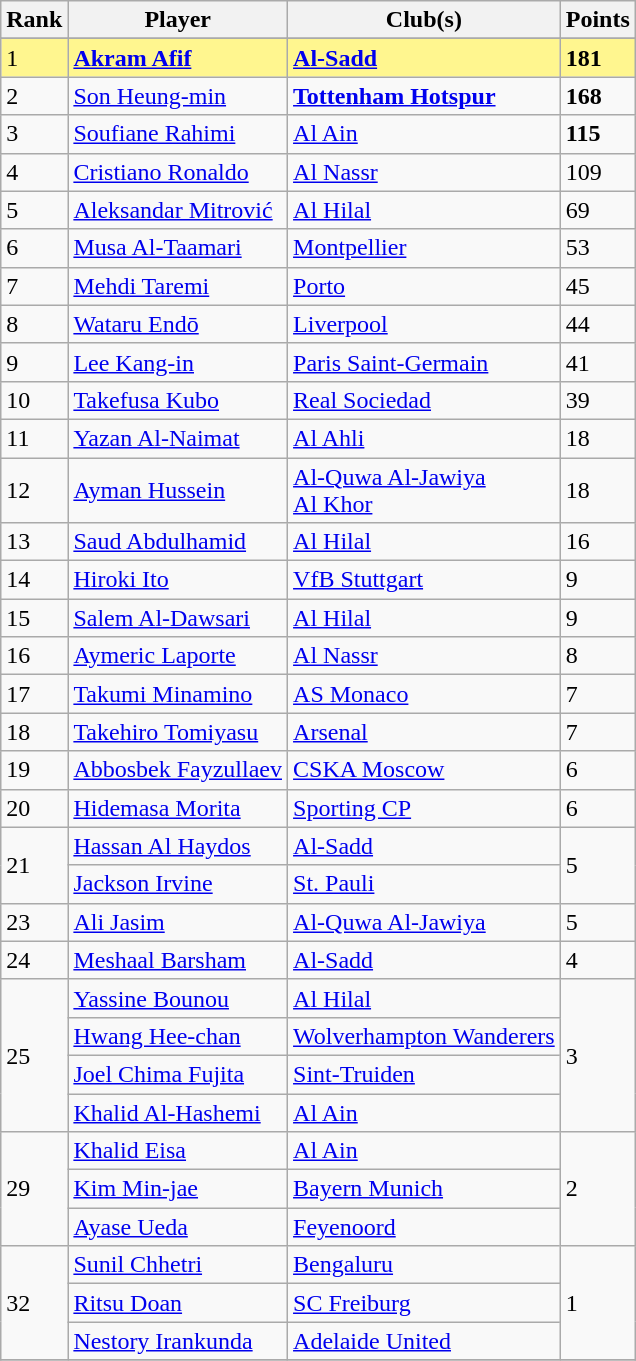<table class="wikitable">
<tr>
<th>Rank</th>
<th>Player</th>
<th>Club(s)</th>
<th>Points</th>
</tr>
<tr>
</tr>
<tr bgcolor="#FFF68F">
<td>1</td>
<td> <strong><a href='#'>Akram Afif</a> </strong></td>
<td> <strong><a href='#'>Al-Sadd</a></strong></td>
<td><strong>181</strong></td>
</tr>
<tr>
<td>2</td>
<td> <a href='#'>Son Heung-min</a></td>
<td> <strong><a href='#'>Tottenham Hotspur</a></strong></td>
<td><strong>168</strong></td>
</tr>
<tr>
<td>3</td>
<td> <a href='#'>Soufiane Rahimi</a></td>
<td> <a href='#'>Al Ain</a></td>
<td><strong>115</strong></td>
</tr>
<tr>
<td>4</td>
<td> <a href='#'>Cristiano Ronaldo</a></td>
<td> <a href='#'>Al Nassr</a></td>
<td>109</td>
</tr>
<tr>
<td>5</td>
<td> <a href='#'>Aleksandar Mitrović</a></td>
<td> <a href='#'>Al Hilal</a></td>
<td>69</td>
</tr>
<tr>
<td>6</td>
<td> <a href='#'>Musa Al-Taamari</a></td>
<td> <a href='#'>Montpellier</a></td>
<td>53</td>
</tr>
<tr>
<td>7</td>
<td> <a href='#'>Mehdi Taremi</a></td>
<td> <a href='#'>Porto</a></td>
<td>45</td>
</tr>
<tr>
<td>8</td>
<td> <a href='#'>Wataru Endō</a></td>
<td> <a href='#'>Liverpool</a></td>
<td>44</td>
</tr>
<tr>
<td>9</td>
<td> <a href='#'>Lee Kang-in</a></td>
<td> <a href='#'>Paris Saint-Germain</a></td>
<td>41</td>
</tr>
<tr>
<td>10</td>
<td> <a href='#'>Takefusa Kubo</a></td>
<td> <a href='#'>Real Sociedad</a></td>
<td>39</td>
</tr>
<tr>
<td>11</td>
<td> <a href='#'>Yazan Al-Naimat</a></td>
<td> <a href='#'>Al Ahli</a></td>
<td>18</td>
</tr>
<tr>
<td>12</td>
<td> <a href='#'>Ayman Hussein</a></td>
<td> <a href='#'>Al-Quwa Al-Jawiya</a> <br>  <a href='#'>Al Khor</a></td>
<td>18</td>
</tr>
<tr>
<td>13</td>
<td> <a href='#'>Saud Abdulhamid</a></td>
<td> <a href='#'>Al Hilal</a></td>
<td>16</td>
</tr>
<tr>
<td>14</td>
<td> <a href='#'>Hiroki Ito</a></td>
<td> <a href='#'>VfB Stuttgart</a></td>
<td>9</td>
</tr>
<tr>
<td>15</td>
<td> <a href='#'>Salem Al-Dawsari</a></td>
<td> <a href='#'>Al Hilal</a></td>
<td>9</td>
</tr>
<tr>
<td>16</td>
<td> <a href='#'>Aymeric Laporte</a></td>
<td> <a href='#'>Al Nassr</a></td>
<td>8</td>
</tr>
<tr>
<td>17</td>
<td> <a href='#'>Takumi Minamino</a></td>
<td> <a href='#'>AS Monaco</a></td>
<td>7</td>
</tr>
<tr>
<td>18</td>
<td> <a href='#'>Takehiro Tomiyasu</a></td>
<td> <a href='#'>Arsenal</a></td>
<td>7</td>
</tr>
<tr>
<td>19</td>
<td> <a href='#'>Abbosbek Fayzullaev</a></td>
<td> <a href='#'>CSKA Moscow</a></td>
<td>6</td>
</tr>
<tr>
<td>20</td>
<td> <a href='#'>Hidemasa Morita</a></td>
<td> <a href='#'>Sporting CP</a></td>
<td>6</td>
</tr>
<tr>
<td rowspan="2">21</td>
<td> <a href='#'>Hassan Al Haydos</a></td>
<td> <a href='#'>Al-Sadd</a></td>
<td rowspan="2">5</td>
</tr>
<tr>
<td> <a href='#'>Jackson Irvine</a></td>
<td> <a href='#'>St. Pauli</a></td>
</tr>
<tr>
<td>23</td>
<td> <a href='#'>Ali Jasim</a></td>
<td> <a href='#'>Al-Quwa Al-Jawiya</a></td>
<td>5</td>
</tr>
<tr>
<td>24</td>
<td> <a href='#'>Meshaal Barsham</a></td>
<td> <a href='#'>Al-Sadd</a></td>
<td>4</td>
</tr>
<tr>
<td rowspan="4">25</td>
<td> <a href='#'>Yassine Bounou</a></td>
<td> <a href='#'>Al Hilal</a></td>
<td rowspan="4">3</td>
</tr>
<tr>
<td> <a href='#'>Hwang Hee-chan</a></td>
<td> <a href='#'>Wolverhampton Wanderers</a></td>
</tr>
<tr>
<td> <a href='#'>Joel Chima Fujita</a></td>
<td> <a href='#'>Sint-Truiden</a></td>
</tr>
<tr>
<td> <a href='#'>Khalid Al-Hashemi</a></td>
<td> <a href='#'>Al Ain</a></td>
</tr>
<tr>
<td rowspan="3">29</td>
<td> <a href='#'>Khalid Eisa</a></td>
<td> <a href='#'>Al Ain</a></td>
<td rowspan="3">2</td>
</tr>
<tr>
<td> <a href='#'>Kim Min-jae</a></td>
<td> <a href='#'>Bayern Munich</a></td>
</tr>
<tr>
<td> <a href='#'>Ayase Ueda</a></td>
<td> <a href='#'>Feyenoord</a></td>
</tr>
<tr>
<td rowspan="3">32</td>
<td> <a href='#'>Sunil Chhetri</a></td>
<td> <a href='#'>Bengaluru</a></td>
<td rowspan="3">1</td>
</tr>
<tr>
<td> <a href='#'>Ritsu Doan</a></td>
<td> <a href='#'>SC Freiburg</a></td>
</tr>
<tr>
<td> <a href='#'>Nestory Irankunda</a></td>
<td> <a href='#'>Adelaide United</a></td>
</tr>
<tr>
</tr>
</table>
